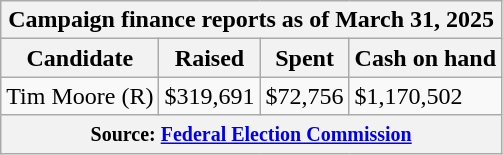<table class="wikitable sortable">
<tr>
<th colspan=4>Campaign finance reports as of March 31, 2025</th>
</tr>
<tr style="text-align:center;">
<th>Candidate</th>
<th>Raised</th>
<th>Spent</th>
<th>Cash on hand</th>
</tr>
<tr>
<td>Tim Moore (R)</td>
<td>$319,691</td>
<td>$72,756</td>
<td>$1,170,502</td>
</tr>
<tr>
<th colspan="4"><small>Source: <a href='#'>Federal Election Commission</a></small></th>
</tr>
</table>
